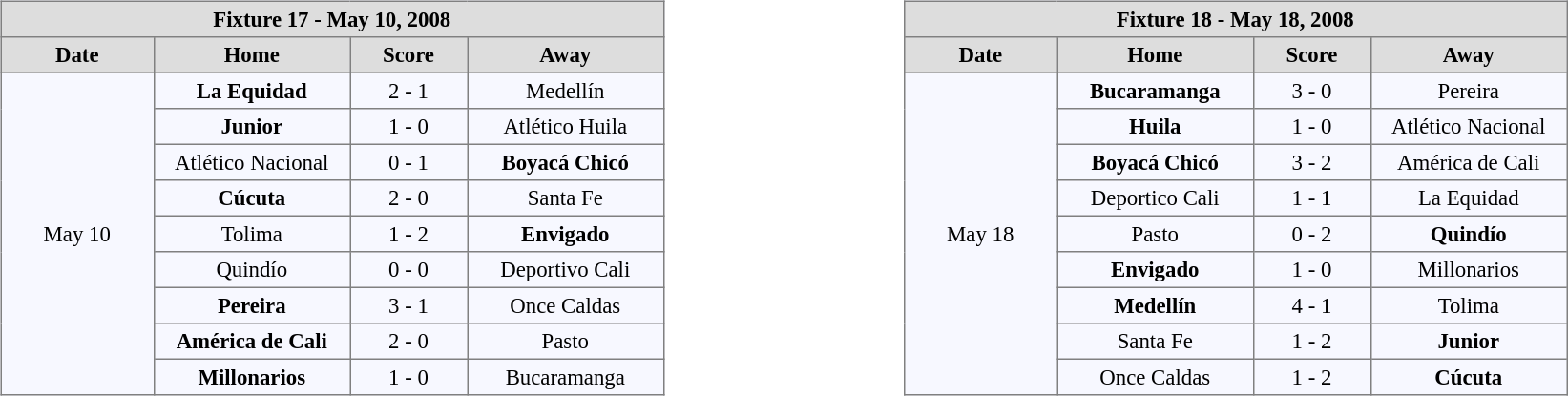<table width=100%>
<tr>
<td valign=top width=50% align=left><br><table align=center bgcolor="#f7f8ff" cellpadding="3" cellspacing="0" border="1" style="font-size: 95%; border: gray solid 1px; border-collapse: collapse;">
<tr align=center bgcolor=#DDDDDD style="color:black;">
<th colspan=4 align=center>Fixture 17 - May 10, 2008</th>
</tr>
<tr align=center bgcolor=#DDDDDD style="color:black;">
<th width="100">Date</th>
<th width="130">Home</th>
<th width="75">Score</th>
<th width="130">Away</th>
</tr>
<tr align=center>
<td rowspan="9" align=center>May 10</td>
<td><strong>La Equidad</strong></td>
<td>2 - 1</td>
<td>Medellín</td>
</tr>
<tr align=center>
<td><strong>Junior</strong></td>
<td>1 - 0</td>
<td>Atlético Huila</td>
</tr>
<tr align=center>
<td>Atlético Nacional</td>
<td>0 - 1</td>
<td><strong>Boyacá Chicó</strong></td>
</tr>
<tr align=center>
<td><strong>Cúcuta</strong></td>
<td>2 - 0</td>
<td>Santa Fe</td>
</tr>
<tr align=center>
<td>Tolima</td>
<td>1 - 2</td>
<td><strong>Envigado</strong></td>
</tr>
<tr align=center>
<td>Quindío</td>
<td>0 - 0</td>
<td>Deportivo Cali</td>
</tr>
<tr align=center>
<td><strong>Pereira</strong></td>
<td>3 - 1</td>
<td>Once Caldas</td>
</tr>
<tr align=center>
<td><strong>América de Cali</strong></td>
<td>2 - 0</td>
<td>Pasto</td>
</tr>
<tr align=center>
<td><strong>Millonarios</strong></td>
<td>1 - 0</td>
<td>Bucaramanga</td>
</tr>
</table>
</td>
<td valign=top width=50% align=left><br><table align=center bgcolor="#f7f8ff" cellpadding="3" cellspacing="0" border="1" style="font-size: 95%; border: gray solid 1px; border-collapse: collapse;">
<tr align=center bgcolor=#DDDDDD style="color:black;">
<th colspan=4 align=center>Fixture 18 - May 18, 2008</th>
</tr>
<tr align=center bgcolor=#DDDDDD style="color:black;">
<th width="100">Date</th>
<th width="130">Home</th>
<th width="75">Score</th>
<th width="130">Away</th>
</tr>
<tr align=center>
<td rowspan="9" align=center>May 18</td>
<td><strong>Bucaramanga</strong></td>
<td>3 - 0</td>
<td>Pereira</td>
</tr>
<tr align=center>
<td><strong>Huila</strong></td>
<td>1 - 0</td>
<td>Atlético Nacional</td>
</tr>
<tr align=center>
<td><strong>Boyacá Chicó</strong></td>
<td>3 - 2</td>
<td>América de Cali</td>
</tr>
<tr align=center>
<td>Deportico Cali</td>
<td>1 - 1</td>
<td>La Equidad</td>
</tr>
<tr align=center>
<td>Pasto</td>
<td>0 - 2</td>
<td><strong>Quindío</strong></td>
</tr>
<tr align=center>
<td><strong>Envigado</strong></td>
<td>1 - 0</td>
<td>Millonarios</td>
</tr>
<tr align=center>
<td><strong>Medellín</strong></td>
<td>4 - 1</td>
<td>Tolima</td>
</tr>
<tr align=center>
<td>Santa Fe</td>
<td>1 - 2</td>
<td><strong>Junior</strong></td>
</tr>
<tr align=center>
<td>Once Caldas</td>
<td>1 - 2</td>
<td><strong>Cúcuta</strong></td>
</tr>
</table>
</td>
</tr>
</table>
